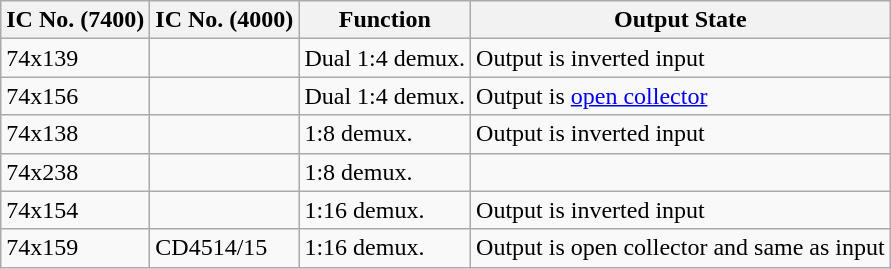<table class="wikitable">
<tr>
<th>IC No. (7400)</th>
<th>IC No. (4000)</th>
<th>Function</th>
<th>Output State</th>
</tr>
<tr>
<td>74x139</td>
<td></td>
<td>Dual 1:4 demux.</td>
<td>Output is inverted input</td>
</tr>
<tr>
<td>74x156</td>
<td></td>
<td>Dual 1:4 demux.</td>
<td>Output is <a href='#'>open collector</a></td>
</tr>
<tr>
<td>74x138</td>
<td></td>
<td>1:8 demux.</td>
<td>Output is inverted input</td>
</tr>
<tr>
<td>74x238</td>
<td></td>
<td>1:8 demux.</td>
<td></td>
</tr>
<tr>
<td>74x154</td>
<td></td>
<td>1:16 demux.</td>
<td>Output is inverted input</td>
</tr>
<tr 1:8 demux.>
<td>74x159</td>
<td>CD4514/15</td>
<td>1:16 demux.</td>
<td>Output is open collector and same as input</td>
</tr>
</table>
